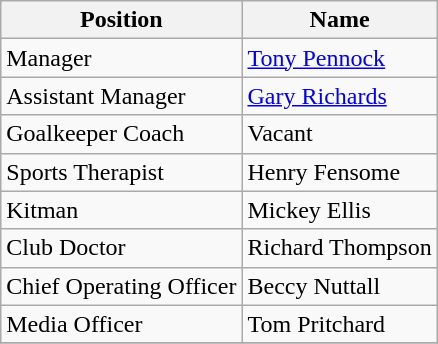<table class=wikitable>
<tr>
<th>Position</th>
<th>Name</th>
</tr>
<tr>
<td>Manager</td>
<td> <a href='#'>Tony Pennock</a></td>
</tr>
<tr>
<td>Assistant Manager</td>
<td> <a href='#'>Gary Richards</a></td>
</tr>
<tr>
<td>Goalkeeper Coach</td>
<td> Vacant</td>
</tr>
<tr>
<td>Sports Therapist</td>
<td> Henry Fensome</td>
</tr>
<tr>
<td>Kitman</td>
<td> Mickey Ellis</td>
</tr>
<tr>
<td>Club Doctor</td>
<td> Richard Thompson</td>
</tr>
<tr>
<td>Chief Operating Officer</td>
<td> Beccy Nuttall</td>
</tr>
<tr>
<td>Media Officer</td>
<td> Tom Pritchard</td>
</tr>
<tr>
</tr>
</table>
